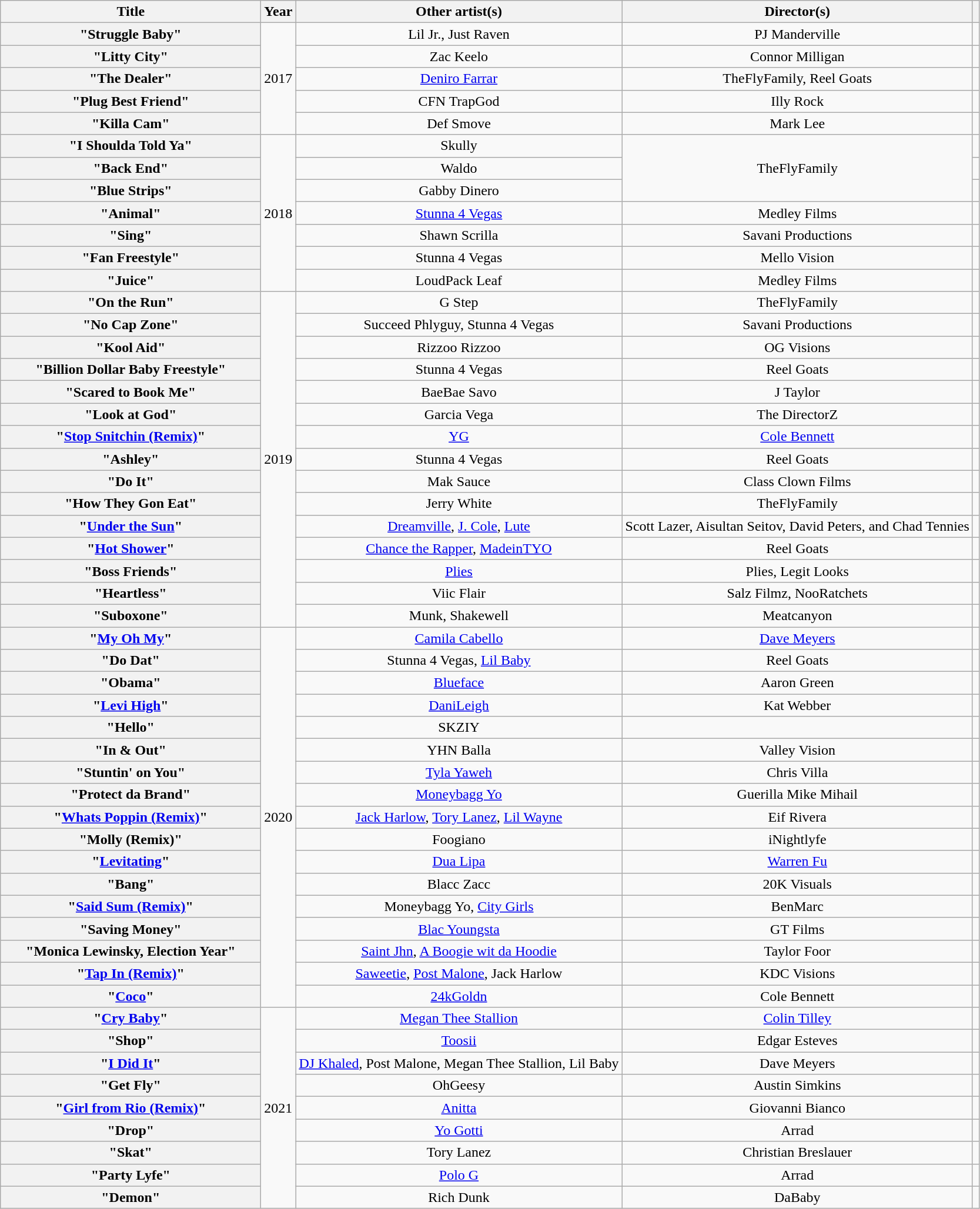<table class="wikitable plainrowheaders" style="text-align:center;">
<tr>
<th scope="col" style="width:18em;">Title</th>
<th scope="col">Year</th>
<th scope="col">Other artist(s)</th>
<th scope="col">Director(s)</th>
<th scope="col"></th>
</tr>
<tr>
<th scope="row">"Struggle Baby"</th>
<td rowspan="5">2017</td>
<td>Lil Jr., Just Raven</td>
<td>PJ Manderville</td>
<td></td>
</tr>
<tr>
<th scope="row">"Litty City"</th>
<td>Zac Keelo</td>
<td>Connor Milligan</td>
<td></td>
</tr>
<tr>
<th scope="row">"The Dealer"</th>
<td><a href='#'>Deniro Farrar</a></td>
<td>TheFlyFamily, Reel Goats</td>
<td></td>
</tr>
<tr>
<th scope="row">"Plug Best Friend"</th>
<td>CFN TrapGod</td>
<td>Illy Rock</td>
<td></td>
</tr>
<tr>
<th scope="row">"Killa Cam"</th>
<td>Def Smove</td>
<td>Mark Lee</td>
<td></td>
</tr>
<tr>
<th scope="row">"I Shoulda Told Ya"</th>
<td rowspan="7">2018</td>
<td>Skully</td>
<td rowspan="3">TheFlyFamily</td>
<td></td>
</tr>
<tr>
<th scope="row">"Back End"</th>
<td>Waldo</td>
<td></td>
</tr>
<tr>
<th scope="row">"Blue Strips"</th>
<td>Gabby Dinero</td>
<td></td>
</tr>
<tr>
<th scope="row">"Animal"</th>
<td><a href='#'>Stunna 4 Vegas</a></td>
<td>Medley Films</td>
<td></td>
</tr>
<tr>
<th scope="row">"Sing"</th>
<td>Shawn Scrilla</td>
<td>Savani Productions</td>
<td></td>
</tr>
<tr>
<th scope="row">"Fan Freestyle"</th>
<td>Stunna 4 Vegas</td>
<td>Mello Vision</td>
<td></td>
</tr>
<tr>
<th scope="row">"Juice"</th>
<td>LoudPack Leaf</td>
<td>Medley Films</td>
<td></td>
</tr>
<tr>
<th scope="row">"On the Run"</th>
<td rowspan="15">2019</td>
<td>G Step</td>
<td>TheFlyFamily</td>
<td></td>
</tr>
<tr>
<th scope="row">"No Cap Zone"</th>
<td>Succeed Phlyguy, Stunna 4 Vegas</td>
<td>Savani Productions</td>
<td></td>
</tr>
<tr>
<th scope="row">"Kool Aid"</th>
<td>Rizzoo Rizzoo</td>
<td>OG Visions</td>
<td></td>
</tr>
<tr>
<th scope="row">"Billion Dollar Baby Freestyle"</th>
<td>Stunna 4 Vegas</td>
<td>Reel Goats</td>
<td></td>
</tr>
<tr>
<th scope="row">"Scared to Book Me"</th>
<td>BaeBae Savo</td>
<td>J Taylor</td>
<td></td>
</tr>
<tr>
<th scope="row">"Look at God"</th>
<td>Garcia Vega</td>
<td>The DirectorZ</td>
<td></td>
</tr>
<tr>
<th scope="row">"<a href='#'>Stop Snitchin (Remix)</a>"</th>
<td><a href='#'>YG</a></td>
<td><a href='#'>Cole Bennett</a></td>
<td></td>
</tr>
<tr>
<th scope="row">"Ashley"</th>
<td>Stunna 4 Vegas</td>
<td>Reel Goats</td>
<td></td>
</tr>
<tr>
<th scope="row">"Do It"</th>
<td>Mak Sauce</td>
<td>Class Clown Films</td>
<td></td>
</tr>
<tr>
<th scope="row">"How They Gon Eat"</th>
<td>Jerry White</td>
<td>TheFlyFamily</td>
<td></td>
</tr>
<tr>
<th scope="row">"<a href='#'>Under the Sun</a>"</th>
<td><a href='#'>Dreamville</a>, <a href='#'>J. Cole</a>, <a href='#'>Lute</a></td>
<td>Scott Lazer, Aisultan Seitov, David Peters, and Chad Tennies</td>
<td></td>
</tr>
<tr>
<th scope="row">"<a href='#'>Hot Shower</a>"</th>
<td><a href='#'>Chance the Rapper</a>, <a href='#'>MadeinTYO</a></td>
<td>Reel Goats</td>
<td></td>
</tr>
<tr>
<th scope="row">"Boss Friends"</th>
<td><a href='#'>Plies</a></td>
<td>Plies, Legit Looks</td>
<td></td>
</tr>
<tr>
<th scope="row">"Heartless"</th>
<td>Viic Flair</td>
<td>Salz Filmz, NooRatchets</td>
<td></td>
</tr>
<tr>
<th scope="row">"Suboxone"</th>
<td>Munk, Shakewell</td>
<td>Meatcanyon</td>
<td></td>
</tr>
<tr>
<th scope="row">"<a href='#'>My Oh My</a>"</th>
<td rowspan="17">2020</td>
<td><a href='#'>Camila Cabello</a></td>
<td><a href='#'>Dave Meyers</a></td>
<td></td>
</tr>
<tr>
<th scope="row">"Do Dat"</th>
<td>Stunna 4 Vegas, <a href='#'>Lil Baby</a></td>
<td>Reel Goats</td>
<td></td>
</tr>
<tr>
<th scope="row">"Obama"</th>
<td><a href='#'>Blueface</a></td>
<td>Aaron Green</td>
<td></td>
</tr>
<tr>
<th scope="row">"<a href='#'>Levi High</a>"</th>
<td><a href='#'>DaniLeigh</a></td>
<td>Kat Webber</td>
<td></td>
</tr>
<tr>
<th scope="row">"Hello"</th>
<td>SKZIY</td>
<td></td>
<td></td>
</tr>
<tr>
<th scope="row">"In & Out"</th>
<td>YHN Balla</td>
<td>Valley Vision</td>
<td></td>
</tr>
<tr>
<th scope="row">"Stuntin' on You"</th>
<td><a href='#'>Tyla Yaweh</a></td>
<td>Chris Villa</td>
<td></td>
</tr>
<tr>
<th scope="row">"Protect da Brand"</th>
<td><a href='#'>Moneybagg Yo</a></td>
<td>Guerilla Mike Mihail</td>
<td></td>
</tr>
<tr>
<th scope="row">"<a href='#'>Whats Poppin (Remix)</a>"</th>
<td><a href='#'>Jack Harlow</a>, <a href='#'>Tory Lanez</a>, <a href='#'>Lil Wayne</a></td>
<td>Eif Rivera</td>
<td></td>
</tr>
<tr>
<th scope="row">"Molly (Remix)"</th>
<td>Foogiano</td>
<td>iNightlyfe</td>
<td></td>
</tr>
<tr>
<th scope="row">"<a href='#'>Levitating</a>"</th>
<td><a href='#'>Dua Lipa</a></td>
<td><a href='#'>Warren Fu</a></td>
<td></td>
</tr>
<tr>
<th scope="row">"Bang"</th>
<td>Blacc Zacc</td>
<td>20K Visuals</td>
<td></td>
</tr>
<tr>
<th scope="row">"<a href='#'>Said Sum (Remix)</a>"</th>
<td>Moneybagg Yo, <a href='#'>City Girls</a></td>
<td>BenMarc</td>
<td></td>
</tr>
<tr>
<th scope="row">"Saving Money"</th>
<td><a href='#'>Blac Youngsta</a></td>
<td>GT Films</td>
<td></td>
</tr>
<tr>
<th scope="row">"Monica Lewinsky, Election Year"</th>
<td><a href='#'>Saint Jhn</a>, <a href='#'>A Boogie wit da Hoodie</a></td>
<td>Taylor Foor</td>
<td></td>
</tr>
<tr>
<th scope="row">"<a href='#'>Tap In (Remix)</a>"</th>
<td><a href='#'>Saweetie</a>, <a href='#'>Post Malone</a>, Jack Harlow</td>
<td>KDC Visions</td>
<td></td>
</tr>
<tr>
<th scope="row">"<a href='#'>Coco</a>"</th>
<td><a href='#'>24kGoldn</a></td>
<td>Cole Bennett</td>
<td></td>
</tr>
<tr>
<th scope="row">"<a href='#'>Cry Baby</a>"</th>
<td rowspan="9">2021</td>
<td><a href='#'>Megan Thee Stallion</a></td>
<td><a href='#'>Colin Tilley</a></td>
<td></td>
</tr>
<tr>
<th scope="row">"Shop"</th>
<td><a href='#'>Toosii</a></td>
<td>Edgar Esteves</td>
<td></td>
</tr>
<tr>
<th scope="row">"<a href='#'>I Did It</a>"</th>
<td><a href='#'>DJ Khaled</a>, Post Malone, Megan Thee Stallion, Lil Baby</td>
<td>Dave Meyers</td>
<td></td>
</tr>
<tr>
<th scope="row">"Get Fly"</th>
<td>OhGeesy</td>
<td>Austin Simkins</td>
<td></td>
</tr>
<tr>
<th scope="row">"<a href='#'>Girl from Rio (Remix)</a>"</th>
<td><a href='#'>Anitta</a></td>
<td>Giovanni Bianco</td>
<td></td>
</tr>
<tr>
<th scope="row">"Drop"</th>
<td><a href='#'>Yo Gotti</a></td>
<td>Arrad</td>
<td></td>
</tr>
<tr>
<th scope="row">"Skat"</th>
<td>Tory Lanez</td>
<td>Christian Breslauer</td>
<td></td>
</tr>
<tr>
<th scope="row">"Party Lyfe"</th>
<td><a href='#'>Polo G</a></td>
<td>Arrad</td>
<td></td>
</tr>
<tr>
<th scope="row">"Demon"</th>
<td>Rich Dunk</td>
<td>DaBaby</td>
<td></td>
</tr>
</table>
